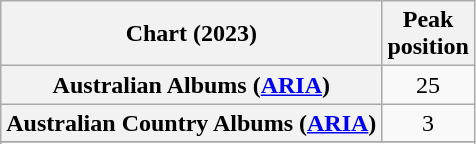<table class="wikitable sortable plainrowheaders" style="text-align:center">
<tr>
<th scope="col">Chart (2023)</th>
<th scope="col">Peak<br>position</th>
</tr>
<tr>
<th scope="row">Australian Albums (<a href='#'>ARIA</a>)</th>
<td>25</td>
</tr>
<tr>
<th scope="row">Australian Country Albums (<a href='#'>ARIA</a>)</th>
<td>3</td>
</tr>
<tr>
</tr>
<tr>
</tr>
<tr>
</tr>
</table>
